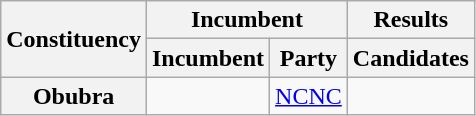<table class="wikitable sortable">
<tr>
<th rowspan="2">Constituency</th>
<th colspan="2">Incumbent</th>
<th>Results</th>
</tr>
<tr valign="bottom">
<th>Incumbent</th>
<th>Party</th>
<th>Candidates</th>
</tr>
<tr>
<th>Obubra</th>
<td></td>
<td><a href='#'>NCNC</a></td>
<td nowrap=""></td>
</tr>
</table>
